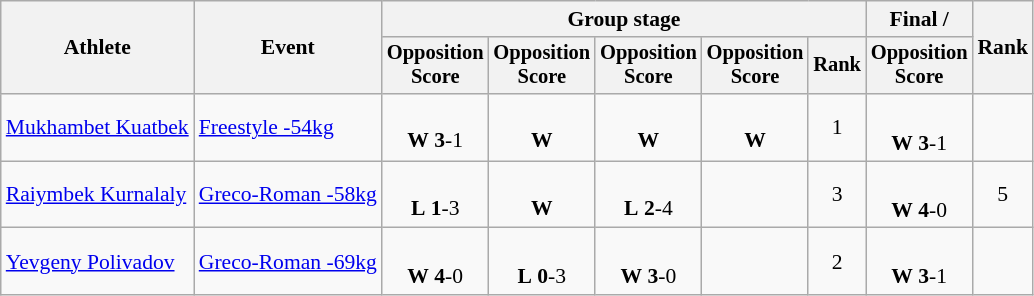<table class="wikitable" style="font-size:90%">
<tr>
<th rowspan=2>Athlete</th>
<th rowspan=2>Event</th>
<th colspan=5>Group stage</th>
<th>Final / </th>
<th rowspan=2>Rank</th>
</tr>
<tr style="font-size:95%">
<th>Opposition<br>Score</th>
<th>Opposition<br>Score</th>
<th>Opposition<br>Score</th>
<th>Opposition<br>Score</th>
<th>Rank</th>
<th>Opposition<br>Score</th>
</tr>
<tr align=center>
<td align=left><a href='#'>Mukhambet Kuatbek</a></td>
<td align=left><a href='#'>Freestyle -54kg</a></td>
<td><br><strong>W</strong> <strong>3</strong>-1</td>
<td><br><strong>W</strong></td>
<td><br><strong>W</strong></td>
<td><br><strong>W</strong></td>
<td>1 </td>
<td><br><strong>W</strong> <strong>3</strong>-1 <sup></sup></td>
<td></td>
</tr>
<tr align=center>
<td align=left><a href='#'>Raiymbek Kurnalaly</a></td>
<td align=left><a href='#'>Greco-Roman -58kg</a></td>
<td><br><strong>L</strong> <strong>1</strong>-3</td>
<td><br><strong>W</strong></td>
<td><br><strong>L</strong> <strong>2</strong>-4</td>
<td></td>
<td>3 </td>
<td><br><strong>W</strong> <strong>4</strong>-0 <sup></sup></td>
<td>5</td>
</tr>
<tr align=center>
<td align=left><a href='#'>Yevgeny Polivadov</a></td>
<td align=left><a href='#'>Greco-Roman -69kg</a></td>
<td><br><strong>W</strong> <strong>4</strong>-0 <sup></sup></td>
<td><br><strong>L</strong> <strong>0</strong>-3 <sup></sup></td>
<td><br><strong>W</strong> <strong>3</strong>-0 <sup></sup></td>
<td></td>
<td>2 </td>
<td><br><strong>W</strong> <strong>3</strong>-1 <sup></sup></td>
<td></td>
</tr>
</table>
